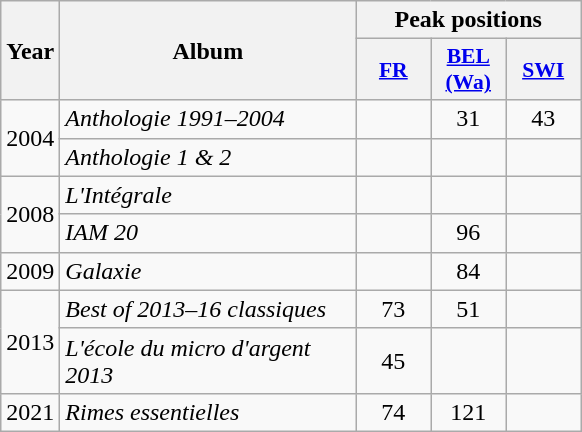<table class="wikitable">
<tr>
<th align="center" rowspan=2 width="10">Year</th>
<th align="center" rowspan=2 width="190">Album</th>
<th align="center" colspan=3 width="30">Peak positions</th>
</tr>
<tr>
<th scope="col" style="width:3em;font-size:90%;"><a href='#'>FR</a><br></th>
<th scope="col" style="width:3em;font-size:90%;"><a href='#'>BEL <br>(Wa)</a><br></th>
<th scope="col" style="width:3em;font-size:90%;"><a href='#'>SWI</a><br></th>
</tr>
<tr>
<td rowspan="2" align="center">2004</td>
<td><em>Anthologie 1991–2004</em></td>
<td align="center"></td>
<td align="center">31</td>
<td align="center">43</td>
</tr>
<tr>
<td><em>Anthologie 1 & 2 <br></em></td>
<td align="center"></td>
<td align="center"></td>
<td align="center"></td>
</tr>
<tr>
<td align="center" rowspan=2>2008</td>
<td><em>L'Intégrale</em></td>
<td align="center"></td>
<td align="center"></td>
<td align="center"></td>
</tr>
<tr>
<td><em>IAM 20</em></td>
<td align="center"></td>
<td align="center">96</td>
<td align="center"></td>
</tr>
<tr>
<td align="center" rowspan=1>2009</td>
<td><em>Galaxie</em></td>
<td align="center"></td>
<td align="center">84</td>
<td align="center"></td>
</tr>
<tr>
<td align="center" rowspan=2>2013</td>
<td><em>Best of 2013–16 classiques</em></td>
<td align="center">73</td>
<td align="center">51</td>
<td align="center"></td>
</tr>
<tr>
<td><em>L'école du micro d'argent 2013</em></td>
<td align="center">45</td>
<td align="center"></td>
<td align="center"></td>
</tr>
<tr>
<td align="center">2021</td>
<td><em>Rimes essentielles</em></td>
<td align="center">74<br></td>
<td align="center">121</td>
<td align="center"></td>
</tr>
</table>
